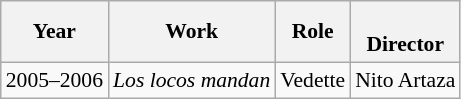<table class="wikitable" style="font-size: 90%;">
<tr>
<th>Year</th>
<th>Work</th>
<th>Role</th>
<th><br>Director</th>
</tr>
<tr>
<td>2005–2006</td>
<td><em>Los locos mandan</em></td>
<td>Vedette</td>
<td>Nito Artaza</td>
</tr>
</table>
